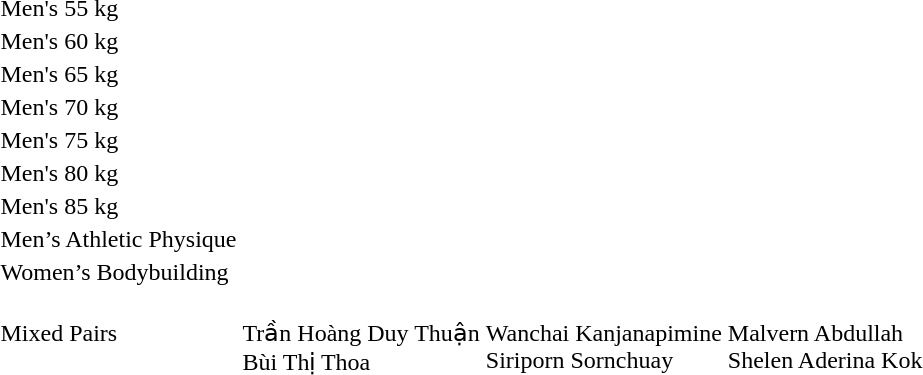<table>
<tr>
<td>Men's 55 kg</td>
<td></td>
<td></td>
<td></td>
</tr>
<tr>
<td>Men's 60 kg</td>
<td></td>
<td></td>
<td></td>
</tr>
<tr>
<td>Men's 65 kg</td>
<td></td>
<td></td>
<td></td>
</tr>
<tr>
<td>Men's 70 kg</td>
<td></td>
<td></td>
<td></td>
</tr>
<tr>
<td>Men's 75 kg</td>
<td></td>
<td></td>
<td></td>
</tr>
<tr>
<td>Men's 80 kg</td>
<td></td>
<td></td>
<td></td>
</tr>
<tr>
<td>Men's 85 kg</td>
<td></td>
<td></td>
<td></td>
</tr>
<tr>
<td>Men’s Athletic Physique</td>
<td></td>
<td></td>
<td></td>
</tr>
<tr>
<td>Women’s Bodybuilding</td>
<td></td>
<td></td>
<td></td>
</tr>
<tr>
<td>Mixed Pairs</td>
<td><br>Trần Hoàng Duy Thuận<br>Bùi Thị Thoa</td>
<td><br>Wanchai Kanjanapimine<br>Siriporn Sornchuay</td>
<td><br>Malvern Abdullah<br>Shelen Aderina Kok</td>
</tr>
</table>
